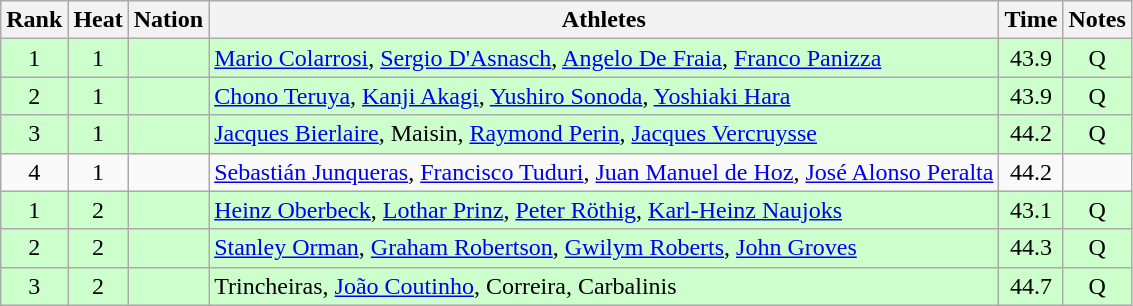<table class="wikitable sortable" style="text-align:center">
<tr>
<th>Rank</th>
<th>Heat</th>
<th>Nation</th>
<th>Athletes</th>
<th>Time</th>
<th>Notes</th>
</tr>
<tr bgcolor=ccffcc>
<td>1</td>
<td>1</td>
<td align=left></td>
<td align=left><a href='#'>Mario Colarrosi</a>, <a href='#'>Sergio D'Asnasch</a>, <a href='#'>Angelo De Fraia</a>, <a href='#'>Franco Panizza</a></td>
<td>43.9</td>
<td>Q</td>
</tr>
<tr bgcolor=ccffcc>
<td>2</td>
<td>1</td>
<td align=left></td>
<td align=left><a href='#'>Chono Teruya</a>, <a href='#'>Kanji Akagi</a>, <a href='#'>Yushiro Sonoda</a>, <a href='#'>Yoshiaki Hara</a></td>
<td>43.9</td>
<td>Q</td>
</tr>
<tr bgcolor=ccffcc>
<td>3</td>
<td>1</td>
<td align=left></td>
<td align=left><a href='#'>Jacques Bierlaire</a>, Maisin, <a href='#'>Raymond Perin</a>, <a href='#'>Jacques Vercruysse</a></td>
<td>44.2</td>
<td>Q</td>
</tr>
<tr>
<td>4</td>
<td>1</td>
<td align=left></td>
<td align=left><a href='#'>Sebastián Junqueras</a>, <a href='#'>Francisco Tuduri</a>, <a href='#'>Juan Manuel de Hoz</a>, <a href='#'>José Alonso Peralta</a></td>
<td>44.2</td>
<td></td>
</tr>
<tr bgcolor=ccffcc>
<td>1</td>
<td>2</td>
<td align=left></td>
<td align=left><a href='#'>Heinz Oberbeck</a>, <a href='#'>Lothar Prinz</a>, <a href='#'>Peter Röthig</a>, <a href='#'>Karl-Heinz Naujoks</a></td>
<td>43.1</td>
<td>Q</td>
</tr>
<tr bgcolor=ccffcc>
<td>2</td>
<td>2</td>
<td align=left></td>
<td align=left><a href='#'>Stanley Orman</a>, <a href='#'>Graham Robertson</a>, <a href='#'>Gwilym Roberts</a>, <a href='#'>John Groves</a></td>
<td>44.3</td>
<td>Q</td>
</tr>
<tr bgcolor=ccffcc>
<td>3</td>
<td>2</td>
<td align=left></td>
<td align=left>Trincheiras, <a href='#'>João Coutinho</a>, Correira, Carbalinis</td>
<td>44.7</td>
<td>Q</td>
</tr>
</table>
